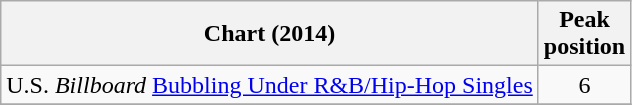<table class="wikitable">
<tr>
<th>Chart (2014)</th>
<th>Peak<br>position</th>
</tr>
<tr>
<td>U.S. <em>Billboard</em> <a href='#'>Bubbling Under R&B/Hip-Hop Singles</a></td>
<td style="text-align:center;">6</td>
</tr>
<tr>
</tr>
</table>
